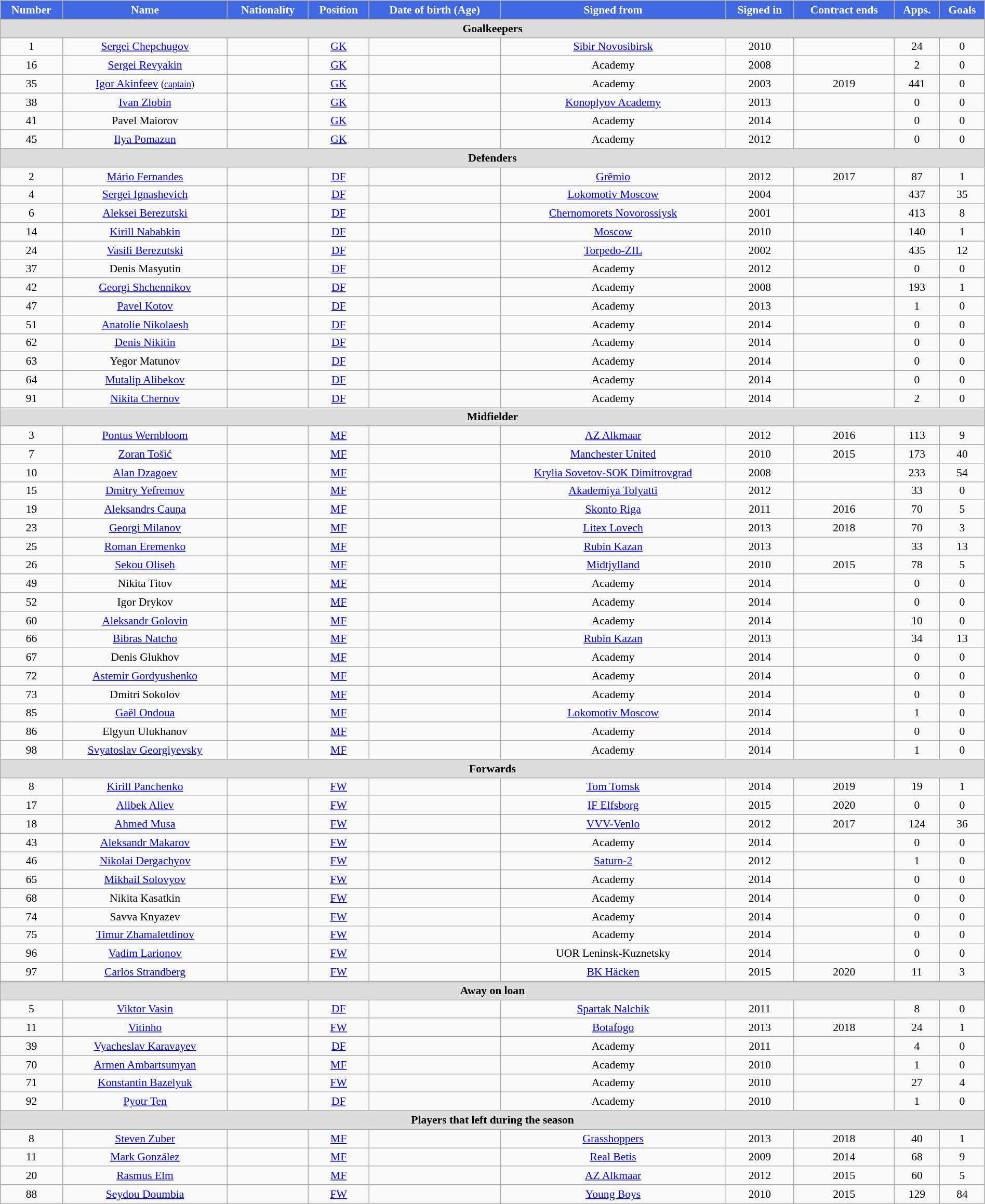<table class="wikitable"  style="text-align:center; font-size:90%; width:100%;">
<tr>
<th style="background:#4169E1; color:white; text-align:center;">Number</th>
<th style="background:#4169E1; color:white; text-align:center;">Name</th>
<th style="background:#4169E1; color:white; text-align:center;">Nationality</th>
<th style="background:#4169E1; color:white; text-align:center;">Position</th>
<th style="background:#4169E1; color:white; text-align:center;">Date of birth (Age)</th>
<th style="background:#4169E1; color:white; text-align:center;">Signed from</th>
<th style="background:#4169E1; color:white; text-align:center;">Signed in</th>
<th style="background:#4169E1; color:white; text-align:center;">Contract ends</th>
<th style="background:#4169E1; color:white; text-align:center;">Apps.</th>
<th style="background:#4169E1; color:white; text-align:center;">Goals</th>
</tr>
<tr>
<th colspan="11"  style="background:#dcdcdc; text-align:center;">Goalkeepers</th>
</tr>
<tr>
<td>1</td>
<td><a href='#'>Sergei Chepchugov</a></td>
<td></td>
<td><a href='#'>GK</a></td>
<td></td>
<td><a href='#'>Sibir Novosibirsk</a></td>
<td>2010</td>
<td></td>
<td>24</td>
<td>0</td>
</tr>
<tr>
<td>16</td>
<td><a href='#'>Sergei Revyakin</a></td>
<td></td>
<td><a href='#'>GK</a></td>
<td></td>
<td>Academy</td>
<td>2008</td>
<td></td>
<td>2</td>
<td>0</td>
</tr>
<tr>
<td>35</td>
<td><a href='#'>Igor Akinfeev</a> <small>(<a href='#'>captain</a>)</small></td>
<td></td>
<td><a href='#'>GK</a></td>
<td></td>
<td>Academy</td>
<td>2003</td>
<td>2019</td>
<td>441</td>
<td>0</td>
</tr>
<tr>
<td>38</td>
<td><a href='#'>Ivan Zlobin</a></td>
<td></td>
<td><a href='#'>GK</a></td>
<td></td>
<td><a href='#'>Konoplyov Academy</a></td>
<td>2013</td>
<td></td>
<td>0</td>
<td>0</td>
</tr>
<tr>
<td>41</td>
<td>Pavel Maiorov</td>
<td></td>
<td><a href='#'>GK</a></td>
<td></td>
<td>Academy</td>
<td>2014</td>
<td></td>
<td>0</td>
<td>0</td>
</tr>
<tr>
<td>45</td>
<td><a href='#'>Ilya Pomazun</a></td>
<td></td>
<td><a href='#'>GK</a></td>
<td></td>
<td>Academy</td>
<td>2012</td>
<td></td>
<td>0</td>
<td>0</td>
</tr>
<tr>
<th colspan="11" style="background:#dcdcdc; text-align:center;">Defenders</th>
</tr>
<tr>
<td>2</td>
<td><a href='#'>Mário Fernandes</a></td>
<td></td>
<td><a href='#'>DF</a></td>
<td></td>
<td><a href='#'>Grêmio</a></td>
<td>2012</td>
<td>2017</td>
<td>87</td>
<td>1</td>
</tr>
<tr>
<td>4</td>
<td><a href='#'>Sergei Ignashevich</a></td>
<td></td>
<td><a href='#'>DF</a></td>
<td></td>
<td><a href='#'>Lokomotiv Moscow</a></td>
<td>2004</td>
<td></td>
<td>437</td>
<td>35</td>
</tr>
<tr>
<td>6</td>
<td><a href='#'>Aleksei Berezutski</a></td>
<td></td>
<td><a href='#'>DF</a></td>
<td></td>
<td><a href='#'>Chernomorets Novorossiysk</a></td>
<td>2001</td>
<td></td>
<td>413</td>
<td>8</td>
</tr>
<tr>
<td>14</td>
<td><a href='#'>Kirill Nababkin</a></td>
<td></td>
<td><a href='#'>DF</a></td>
<td></td>
<td><a href='#'>Moscow</a></td>
<td>2010</td>
<td></td>
<td>140</td>
<td>1</td>
</tr>
<tr>
<td>24</td>
<td><a href='#'>Vasili Berezutski</a></td>
<td></td>
<td><a href='#'>DF</a></td>
<td></td>
<td><a href='#'>Torpedo-ZIL</a></td>
<td>2002</td>
<td></td>
<td>435</td>
<td>12</td>
</tr>
<tr>
<td>37</td>
<td>Denis Masyutin</td>
<td></td>
<td><a href='#'>DF</a></td>
<td></td>
<td>Academy</td>
<td>2012</td>
<td></td>
<td>0</td>
<td>0</td>
</tr>
<tr>
<td>42</td>
<td><a href='#'>Georgi Shchennikov</a></td>
<td></td>
<td><a href='#'>DF</a></td>
<td></td>
<td>Academy</td>
<td>2008</td>
<td></td>
<td>193</td>
<td>1</td>
</tr>
<tr>
<td>47</td>
<td><a href='#'>Pavel Kotov</a></td>
<td></td>
<td><a href='#'>DF</a></td>
<td></td>
<td>Academy</td>
<td>2013</td>
<td></td>
<td>1</td>
<td>0</td>
</tr>
<tr>
<td>51</td>
<td><a href='#'>Anatolie Nikolaesh</a></td>
<td></td>
<td><a href='#'>DF</a></td>
<td></td>
<td>Academy</td>
<td>2014</td>
<td></td>
<td>0</td>
<td>0</td>
</tr>
<tr>
<td>62</td>
<td><a href='#'>Denis Nikitin</a></td>
<td></td>
<td><a href='#'>DF</a></td>
<td></td>
<td>Academy</td>
<td>2014</td>
<td></td>
<td>0</td>
<td>0</td>
</tr>
<tr>
<td>63</td>
<td>Yegor Matunov</td>
<td></td>
<td><a href='#'>DF</a></td>
<td></td>
<td>Academy</td>
<td>2014</td>
<td></td>
<td>0</td>
<td>0</td>
</tr>
<tr>
<td>64</td>
<td><a href='#'>Mutalip Alibekov</a></td>
<td></td>
<td><a href='#'>DF</a></td>
<td></td>
<td>Academy</td>
<td>2014</td>
<td></td>
<td>0</td>
<td>0</td>
</tr>
<tr>
<td>91</td>
<td><a href='#'>Nikita Chernov</a></td>
<td></td>
<td><a href='#'>DF</a></td>
<td></td>
<td>Academy</td>
<td>2014</td>
<td></td>
<td>2</td>
<td>0</td>
</tr>
<tr>
<th colspan="11"  style="background:#dcdcdc; text-align:center;">Midfielder</th>
</tr>
<tr>
<td>3</td>
<td><a href='#'>Pontus Wernbloom</a></td>
<td></td>
<td><a href='#'>MF</a></td>
<td></td>
<td><a href='#'>AZ Alkmaar</a></td>
<td>2012</td>
<td>2016</td>
<td>113</td>
<td>9</td>
</tr>
<tr>
<td>7</td>
<td><a href='#'>Zoran Tošić</a></td>
<td></td>
<td><a href='#'>MF</a></td>
<td></td>
<td><a href='#'>Manchester United</a></td>
<td>2010</td>
<td>2015</td>
<td>173</td>
<td>40</td>
</tr>
<tr>
<td>10</td>
<td><a href='#'>Alan Dzagoev</a></td>
<td></td>
<td><a href='#'>MF</a></td>
<td></td>
<td><a href='#'>Krylia Sovetov-SOK Dimitrovgrad</a></td>
<td>2008</td>
<td></td>
<td>233</td>
<td>54</td>
</tr>
<tr>
<td>15</td>
<td><a href='#'>Dmitry Yefremov</a></td>
<td></td>
<td><a href='#'>MF</a></td>
<td></td>
<td><a href='#'>Akademiya Tolyatti</a></td>
<td>2012</td>
<td></td>
<td>33</td>
<td>0</td>
</tr>
<tr>
<td>19</td>
<td><a href='#'>Aleksandrs Cauņa</a></td>
<td></td>
<td><a href='#'>MF</a></td>
<td></td>
<td><a href='#'>Skonto Riga</a></td>
<td>2011</td>
<td>2016</td>
<td>70</td>
<td>5</td>
</tr>
<tr>
<td>23</td>
<td><a href='#'>Georgi Milanov</a></td>
<td></td>
<td><a href='#'>MF</a></td>
<td></td>
<td><a href='#'>Litex Lovech</a></td>
<td>2013</td>
<td>2018</td>
<td>70</td>
<td>3</td>
</tr>
<tr>
<td>25</td>
<td><a href='#'>Roman Eremenko</a></td>
<td></td>
<td><a href='#'>MF</a></td>
<td></td>
<td><a href='#'>Rubin Kazan</a></td>
<td>2013</td>
<td></td>
<td>33</td>
<td>13</td>
</tr>
<tr>
<td>26</td>
<td><a href='#'>Sekou Oliseh</a></td>
<td></td>
<td><a href='#'>MF</a></td>
<td></td>
<td><a href='#'>Midtjylland</a></td>
<td>2010</td>
<td>2015</td>
<td>78</td>
<td>5</td>
</tr>
<tr>
<td>49</td>
<td>Nikita Titov</td>
<td></td>
<td><a href='#'>MF</a></td>
<td></td>
<td>Academy</td>
<td>2014</td>
<td></td>
<td>0</td>
<td>0</td>
</tr>
<tr>
<td>52</td>
<td>Igor Drykov</td>
<td></td>
<td><a href='#'>MF</a></td>
<td></td>
<td>Academy</td>
<td>2014</td>
<td></td>
<td>0</td>
<td>0</td>
</tr>
<tr>
<td>60</td>
<td><a href='#'>Aleksandr Golovin</a></td>
<td></td>
<td><a href='#'>MF</a></td>
<td></td>
<td>Academy</td>
<td>2014</td>
<td></td>
<td>10</td>
<td>0</td>
</tr>
<tr>
<td>66</td>
<td><a href='#'>Bibras Natcho</a></td>
<td></td>
<td><a href='#'>MF</a></td>
<td></td>
<td><a href='#'>Rubin Kazan</a></td>
<td>2013</td>
<td></td>
<td>34</td>
<td>13</td>
</tr>
<tr>
<td>67</td>
<td>Denis Glukhov</td>
<td></td>
<td><a href='#'>MF</a></td>
<td></td>
<td>Academy</td>
<td>2014</td>
<td></td>
<td>0</td>
<td>0</td>
</tr>
<tr>
<td>72</td>
<td><a href='#'>Astemir Gordyushenko</a></td>
<td></td>
<td><a href='#'>MF</a></td>
<td></td>
<td>Academy</td>
<td>2014</td>
<td></td>
<td>0</td>
<td>0</td>
</tr>
<tr>
<td>73</td>
<td>Dmitri Sokolov</td>
<td></td>
<td><a href='#'>MF</a></td>
<td></td>
<td>Academy</td>
<td>2014</td>
<td></td>
<td>0</td>
<td>0</td>
</tr>
<tr>
<td>85</td>
<td><a href='#'>Gaël Ondoua</a></td>
<td></td>
<td><a href='#'>MF</a></td>
<td></td>
<td><a href='#'>Lokomotiv Moscow</a></td>
<td>2014</td>
<td></td>
<td>1</td>
<td>0</td>
</tr>
<tr>
<td>86</td>
<td>Elgyun Ulukhanov</td>
<td></td>
<td><a href='#'>MF</a></td>
<td></td>
<td>Academy</td>
<td>2014</td>
<td></td>
<td>0</td>
<td>0</td>
</tr>
<tr>
<td>98</td>
<td><a href='#'>Svyatoslav Georgiyevsky</a></td>
<td></td>
<td><a href='#'>MF</a></td>
<td></td>
<td>Academy</td>
<td>2014</td>
<td></td>
<td>1</td>
<td>0</td>
</tr>
<tr>
<th colspan="11"  style="background:#dcdcdc; text-align:center;">Forwards</th>
</tr>
<tr>
<td>8</td>
<td><a href='#'>Kirill Panchenko</a></td>
<td></td>
<td><a href='#'>FW</a></td>
<td></td>
<td><a href='#'>Tom Tomsk</a></td>
<td>2014</td>
<td>2019</td>
<td>19</td>
<td>1</td>
</tr>
<tr>
<td>17</td>
<td><a href='#'>Alibek Aliev</a></td>
<td></td>
<td><a href='#'>FW</a></td>
<td></td>
<td><a href='#'>IF Elfsborg</a></td>
<td>2015</td>
<td>2020</td>
<td>0</td>
<td>0</td>
</tr>
<tr>
<td>18</td>
<td><a href='#'>Ahmed Musa</a></td>
<td></td>
<td><a href='#'>FW</a></td>
<td></td>
<td><a href='#'>VVV-Venlo</a></td>
<td>2012</td>
<td>2017</td>
<td>124</td>
<td>36</td>
</tr>
<tr>
<td>43</td>
<td><a href='#'>Aleksandr Makarov</a></td>
<td></td>
<td><a href='#'>FW</a></td>
<td></td>
<td>Academy</td>
<td>2014</td>
<td></td>
<td>0</td>
<td>0</td>
</tr>
<tr>
<td>46</td>
<td><a href='#'>Nikolai Dergachyov</a></td>
<td></td>
<td><a href='#'>FW</a></td>
<td></td>
<td><a href='#'>Saturn-2</a></td>
<td>2012</td>
<td></td>
<td>1</td>
<td>0</td>
</tr>
<tr>
<td>65</td>
<td><a href='#'>Mikhail Solovyov</a></td>
<td></td>
<td><a href='#'>FW</a></td>
<td></td>
<td>Academy</td>
<td>2014</td>
<td></td>
<td>0</td>
<td>0</td>
</tr>
<tr>
<td>68</td>
<td>Nikita Kasatkin</td>
<td></td>
<td><a href='#'>FW</a></td>
<td></td>
<td>Academy</td>
<td>2014</td>
<td></td>
<td>0</td>
<td>0</td>
</tr>
<tr>
<td>74</td>
<td>Savva Knyazev</td>
<td></td>
<td><a href='#'>FW</a></td>
<td></td>
<td>Academy</td>
<td>2014</td>
<td></td>
<td>0</td>
<td>0</td>
</tr>
<tr>
<td>75</td>
<td><a href='#'>Timur Zhamaletdinov</a></td>
<td></td>
<td><a href='#'>FW</a></td>
<td></td>
<td>Academy</td>
<td>2014</td>
<td></td>
<td>0</td>
<td>0</td>
</tr>
<tr>
<td>96</td>
<td><a href='#'>Vadim Larionov</a></td>
<td></td>
<td><a href='#'>FW</a></td>
<td></td>
<td>UOR Leninsk-Kuznetsky</td>
<td>2014</td>
<td></td>
<td>0</td>
<td>0</td>
</tr>
<tr>
<td>97</td>
<td><a href='#'>Carlos Strandberg</a></td>
<td></td>
<td><a href='#'>FW</a></td>
<td></td>
<td><a href='#'>BK Häcken</a></td>
<td>2015</td>
<td>2020</td>
<td>11</td>
<td>3</td>
</tr>
<tr>
<th colspan="11"  style="background:#dcdcdc; text-align:center;">Away on loan</th>
</tr>
<tr>
<td>5</td>
<td><a href='#'>Viktor Vasin</a></td>
<td></td>
<td><a href='#'>DF</a></td>
<td></td>
<td><a href='#'>Spartak Nalchik</a></td>
<td>2011</td>
<td></td>
<td>8</td>
<td>0</td>
</tr>
<tr>
<td>11</td>
<td><a href='#'>Vitinho</a></td>
<td></td>
<td><a href='#'>FW</a></td>
<td></td>
<td><a href='#'>Botafogo</a></td>
<td>2013</td>
<td>2018</td>
<td>24</td>
<td>1</td>
</tr>
<tr>
<td>39</td>
<td><a href='#'>Vyacheslav Karavayev</a></td>
<td></td>
<td><a href='#'>DF</a></td>
<td></td>
<td>Academy</td>
<td>2011</td>
<td></td>
<td>4</td>
<td>0</td>
</tr>
<tr>
<td>70</td>
<td><a href='#'>Armen Ambartsumyan</a></td>
<td></td>
<td><a href='#'>MF</a></td>
<td></td>
<td>Academy</td>
<td>2010</td>
<td></td>
<td>1</td>
<td>0</td>
</tr>
<tr>
<td>71</td>
<td><a href='#'>Konstantin Bazelyuk</a></td>
<td></td>
<td><a href='#'>FW</a></td>
<td></td>
<td>Academy</td>
<td>2010</td>
<td></td>
<td>27</td>
<td>4</td>
</tr>
<tr>
<td>92</td>
<td><a href='#'>Pyotr Ten</a></td>
<td></td>
<td><a href='#'>DF</a></td>
<td></td>
<td>Academy</td>
<td>2010</td>
<td></td>
<td>1</td>
<td>0</td>
</tr>
<tr>
<th colspan="11"  style="background:#dcdcdc; text-align:center;">Players that left during the season</th>
</tr>
<tr>
<td>8</td>
<td><a href='#'>Steven Zuber</a></td>
<td></td>
<td><a href='#'>MF</a></td>
<td></td>
<td><a href='#'>Grasshoppers</a></td>
<td>2013</td>
<td>2018</td>
<td>40</td>
<td>1</td>
</tr>
<tr>
<td>11</td>
<td><a href='#'>Mark González</a></td>
<td></td>
<td><a href='#'>MF</a></td>
<td></td>
<td><a href='#'>Real Betis</a></td>
<td>2009</td>
<td>2014</td>
<td>68</td>
<td>9</td>
</tr>
<tr>
<td>20</td>
<td><a href='#'>Rasmus Elm</a></td>
<td></td>
<td><a href='#'>MF</a></td>
<td></td>
<td><a href='#'>AZ Alkmaar</a></td>
<td>2012</td>
<td>2015</td>
<td>60</td>
<td>5</td>
</tr>
<tr>
<td>88</td>
<td><a href='#'>Seydou Doumbia</a></td>
<td></td>
<td><a href='#'>FW</a></td>
<td></td>
<td><a href='#'>Young Boys</a></td>
<td>2010</td>
<td>2015</td>
<td>129</td>
<td>84</td>
</tr>
</table>
